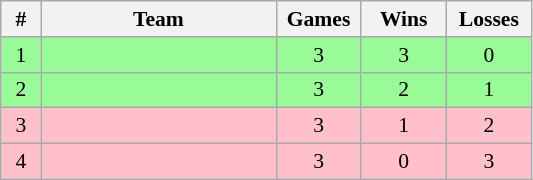<table class=wikitable style="text-align:center; font-size:90%">
<tr>
<th width=20>#</th>
<th width=150>Team</th>
<th width=50>Games</th>
<th width=50>Wins</th>
<th width=50>Losses</th>
</tr>
<tr bgcolor=#98fb98>
<td>1</td>
<td align=left></td>
<td>3</td>
<td>3</td>
<td>0</td>
</tr>
<tr bgcolor=#98fb98>
<td>2</td>
<td align=left></td>
<td>3</td>
<td>2</td>
<td>1</td>
</tr>
<tr bgcolor=pink>
<td>3</td>
<td align=left></td>
<td>3</td>
<td>1</td>
<td>2</td>
</tr>
<tr bgcolor=pink>
<td>4</td>
<td align=left></td>
<td>3</td>
<td>0</td>
<td>3</td>
</tr>
</table>
